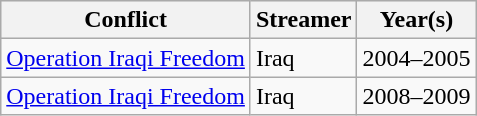<table class="wikitable" style="float:left;">
<tr style="background:#efefef;">
<th>Conflict</th>
<th>Streamer</th>
<th>Year(s)</th>
</tr>
<tr>
<td><a href='#'>Operation Iraqi Freedom</a></td>
<td>Iraq</td>
<td>2004–2005</td>
</tr>
<tr>
<td><a href='#'>Operation Iraqi Freedom</a></td>
<td>Iraq</td>
<td>2008–2009</td>
</tr>
</table>
